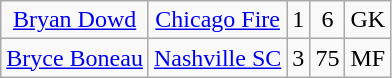<table class="wikitable" style="text-align: center;">
<tr>
<td> <a href='#'>Bryan Dowd</a></td>
<td><a href='#'>Chicago Fire</a></td>
<td>1</td>
<td>6</td>
<td>GK</td>
</tr>
<tr>
<td> <a href='#'>Bryce Boneau</a></td>
<td><a href='#'>Nashville SC</a></td>
<td>3</td>
<td>75</td>
<td>MF</td>
</tr>
</table>
